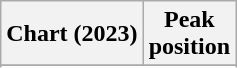<table class="wikitable sortable plainrowheaders" style="text-align:center">
<tr>
<th scope="col">Chart (2023)</th>
<th scope="col">Peak<br>position</th>
</tr>
<tr>
</tr>
<tr>
</tr>
</table>
